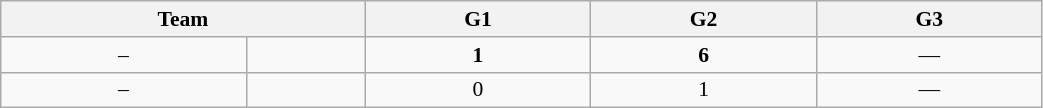<table class="wikitable" style="font-size:90%; width: 55%; text-align: center">
<tr>
<th colspan=2>Team</th>
<th>G1</th>
<th>G2</th>
<th>G3</th>
</tr>
<tr>
<td>–</td>
<td><strong></strong></td>
<td><strong>1</strong></td>
<td><strong>6</strong></td>
<td>—</td>
</tr>
<tr>
<td>–</td>
<td></td>
<td>0</td>
<td>1</td>
<td>—</td>
</tr>
</table>
